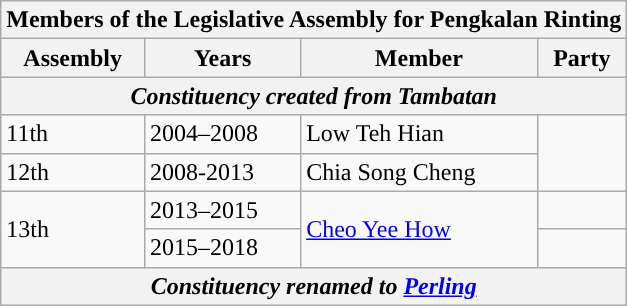<table class=wikitable>
<tr>
<th colspan=4>Members of the Legislative Assembly for Pengkalan Rinting</th>
</tr>
<tr>
<th>Assembly</th>
<th>Years</th>
<th>Member</th>
<th>Party</th>
</tr>
<tr>
<th colspan=4 align=center><em>Constituency created from Tambatan</em></th>
</tr>
<tr>
<td>11th</td>
<td>2004–2008</td>
<td>Low Teh Hian</td>
<td rowspan="2" bgcolor=></td>
</tr>
<tr>
<td>12th</td>
<td>2008-2013</td>
<td>Chia Song Cheng</td>
</tr>
<tr>
<td rowspan=2>13th</td>
<td>2013–2015</td>
<td rowspan=2><a href='#'>Cheo Yee How</a></td>
<td></td>
</tr>
<tr>
<td>2015–2018</td>
<td></td>
</tr>
<tr>
<th colspan=4 align=center><em>Constituency renamed to <a href='#'>Perling</a></em></th>
</tr>
</table>
